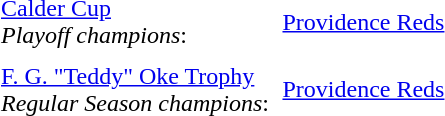<table cellpadding="3" cellspacing="3">
<tr>
<td><a href='#'>Calder Cup</a><br><em>Playoff champions</em>:</td>
<td><a href='#'>Providence Reds</a></td>
</tr>
<tr>
<td><a href='#'>F. G. "Teddy" Oke Trophy</a><br><em>Regular Season champions</em>:</td>
<td><a href='#'>Providence Reds</a></td>
</tr>
</table>
